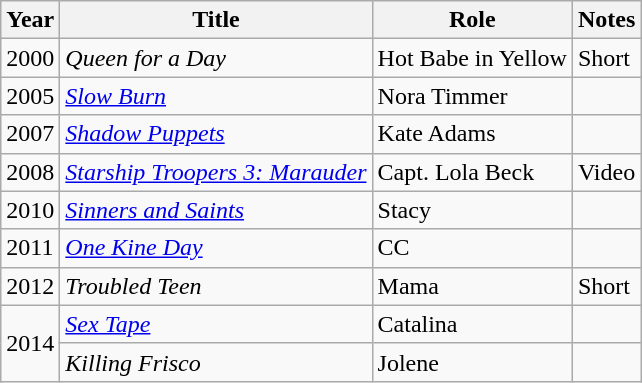<table class="wikitable sortable">
<tr>
<th>Year</th>
<th>Title</th>
<th>Role</th>
<th class="unsortable">Notes</th>
</tr>
<tr>
<td>2000</td>
<td><em>Queen for a Day</em></td>
<td>Hot Babe in Yellow</td>
<td>Short</td>
</tr>
<tr>
<td>2005</td>
<td><em><a href='#'>Slow Burn</a></em></td>
<td>Nora Timmer</td>
<td></td>
</tr>
<tr>
<td>2007</td>
<td><em><a href='#'>Shadow Puppets</a></em></td>
<td>Kate Adams</td>
<td></td>
</tr>
<tr>
<td>2008</td>
<td><em><a href='#'>Starship Troopers 3: Marauder</a></em></td>
<td>Capt. Lola Beck</td>
<td>Video</td>
</tr>
<tr>
<td>2010</td>
<td><em><a href='#'>Sinners and Saints</a></em></td>
<td>Stacy</td>
<td></td>
</tr>
<tr>
<td>2011</td>
<td><em><a href='#'>One Kine Day</a></em></td>
<td>CC</td>
<td></td>
</tr>
<tr>
<td>2012</td>
<td><em>Troubled Teen</em></td>
<td>Mama</td>
<td>Short</td>
</tr>
<tr>
<td rowspan="2">2014</td>
<td><em><a href='#'>Sex Tape</a></em></td>
<td>Catalina</td>
<td></td>
</tr>
<tr>
<td><em>Killing Frisco</em></td>
<td>Jolene</td>
<td></td>
</tr>
</table>
